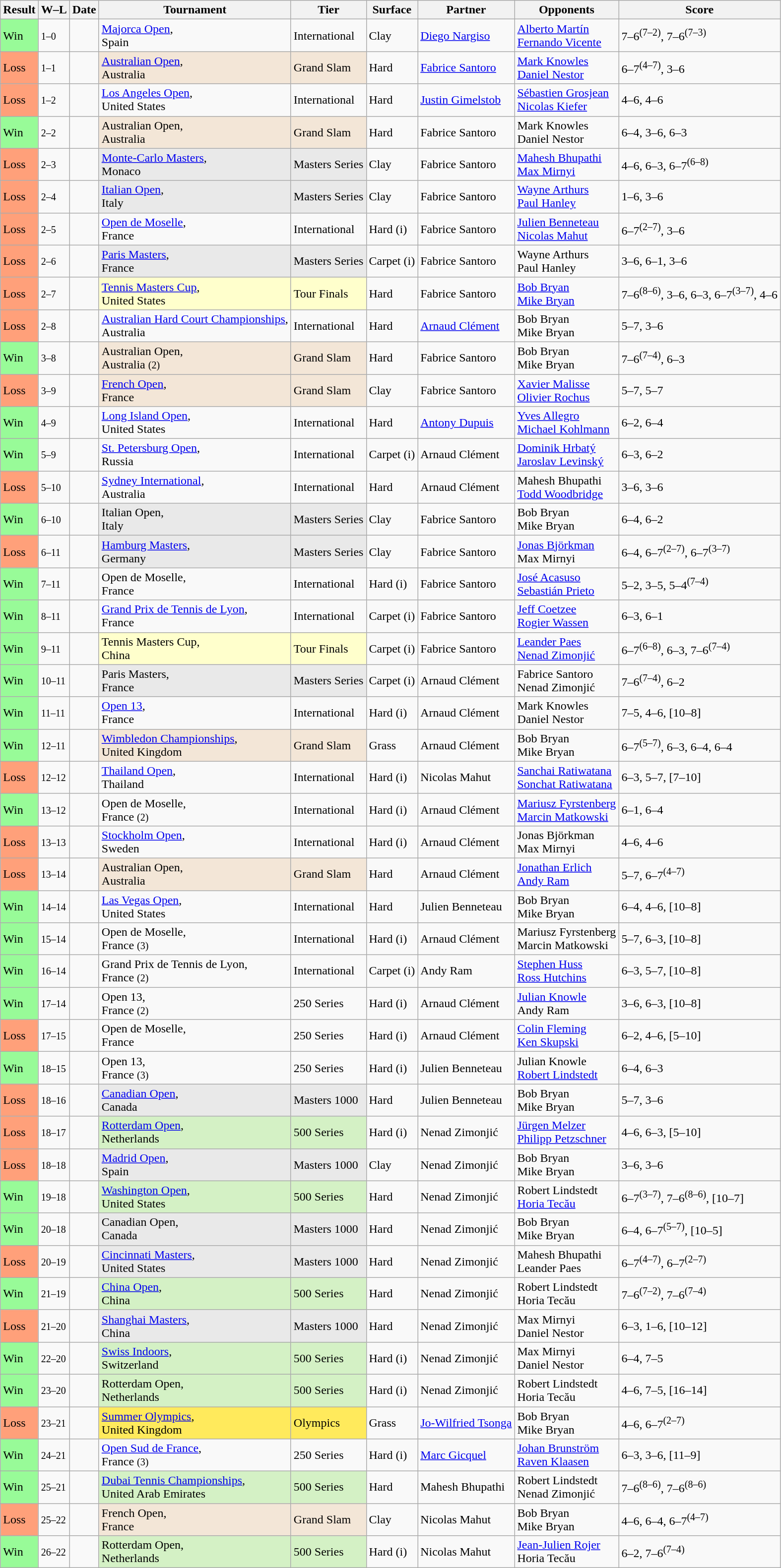<table class="sortable wikitable">
<tr>
<th>Result</th>
<th class="unsortable">W–L</th>
<th>Date</th>
<th>Tournament</th>
<th>Tier</th>
<th>Surface</th>
<th>Partner</th>
<th>Opponents</th>
<th class="unsortable">Score</th>
</tr>
<tr>
<td bgcolor=98FB98>Win</td>
<td><small>1–0</small></td>
<td><a href='#'></a></td>
<td><a href='#'>Majorca Open</a>,<br>Spain</td>
<td>International</td>
<td>Clay</td>
<td> <a href='#'>Diego Nargiso</a></td>
<td> <a href='#'>Alberto Martín</a><br> <a href='#'>Fernando Vicente</a></td>
<td>7–6<sup>(7–2)</sup>, 7–6<sup>(7–3)</sup></td>
</tr>
<tr>
<td bgcolor=FFA07A>Loss</td>
<td><small>1–1</small></td>
<td><a href='#'></a></td>
<td style="background:#F3E6D7;"><a href='#'>Australian Open</a>,<br>Australia</td>
<td style="background:#F3E6D7;">Grand Slam</td>
<td>Hard</td>
<td> <a href='#'>Fabrice Santoro</a></td>
<td> <a href='#'>Mark Knowles</a><br> <a href='#'>Daniel Nestor</a></td>
<td>6–7<sup>(4–7)</sup>, 3–6</td>
</tr>
<tr>
<td bgcolor=FFA07A>Loss</td>
<td><small>1–2</small></td>
<td><a href='#'></a></td>
<td><a href='#'>Los Angeles Open</a>,<br>United States</td>
<td>International</td>
<td>Hard</td>
<td> <a href='#'>Justin Gimelstob</a></td>
<td> <a href='#'>Sébastien Grosjean</a><br> <a href='#'>Nicolas Kiefer</a></td>
<td>4–6, 4–6</td>
</tr>
<tr>
<td bgcolor=98FB98>Win</td>
<td><small>2–2</small></td>
<td><a href='#'></a></td>
<td style="background:#F3E6D7;">Australian Open,<br>Australia</td>
<td style="background:#F3E6D7;">Grand Slam</td>
<td>Hard</td>
<td> Fabrice Santoro</td>
<td> Mark Knowles<br> Daniel Nestor</td>
<td>6–4, 3–6, 6–3</td>
</tr>
<tr>
<td bgcolor=FFA07A>Loss</td>
<td><small>2–3</small></td>
<td><a href='#'></a></td>
<td style="background:#E9E9E9;"><a href='#'>Monte-Carlo Masters</a>,<br>Monaco</td>
<td style="background:#E9E9E9;">Masters Series</td>
<td>Clay</td>
<td> Fabrice Santoro</td>
<td> <a href='#'>Mahesh Bhupathi</a><br> <a href='#'>Max Mirnyi</a></td>
<td>4–6, 6–3, 6–7<sup>(6–8)</sup></td>
</tr>
<tr>
<td bgcolor=FFA07A>Loss</td>
<td><small>2–4</small></td>
<td><a href='#'></a></td>
<td style="background:#E9E9E9;"><a href='#'>Italian Open</a>,<br>Italy</td>
<td style="background:#E9E9E9;">Masters Series</td>
<td>Clay</td>
<td> Fabrice Santoro</td>
<td> <a href='#'>Wayne Arthurs</a><br> <a href='#'>Paul Hanley</a></td>
<td>1–6, 3–6</td>
</tr>
<tr>
<td bgcolor=FFA07A>Loss</td>
<td><small>2–5</small></td>
<td><a href='#'></a></td>
<td><a href='#'>Open de Moselle</a>,<br>France</td>
<td>International</td>
<td>Hard (i)</td>
<td> Fabrice Santoro</td>
<td> <a href='#'>Julien Benneteau</a><br> <a href='#'>Nicolas Mahut</a></td>
<td>6–7<sup>(2–7)</sup>, 3–6</td>
</tr>
<tr>
<td bgcolor=FFA07A>Loss</td>
<td><small>2–6</small></td>
<td><a href='#'></a></td>
<td style="background:#E9E9E9;"><a href='#'>Paris Masters</a>,<br>France</td>
<td style="background:#E9E9E9;">Masters Series</td>
<td>Carpet (i)</td>
<td> Fabrice Santoro</td>
<td> Wayne Arthurs<br> Paul Hanley</td>
<td>3–6, 6–1, 3–6</td>
</tr>
<tr>
<td bgcolor=FFA07A>Loss</td>
<td><small>2–7</small></td>
<td><a href='#'></a></td>
<td style="background:#ffffcc;"><a href='#'>Tennis Masters Cup</a>,<br>United States</td>
<td style="background:#ffffcc;">Tour Finals</td>
<td>Hard</td>
<td> Fabrice Santoro</td>
<td> <a href='#'>Bob Bryan</a><br> <a href='#'>Mike Bryan</a></td>
<td>7–6<sup>(8–6)</sup>, 3–6, 6–3, 6–7<sup>(3–7)</sup>, 4–6</td>
</tr>
<tr>
<td bgcolor=FFA07A>Loss</td>
<td><small>2–8</small></td>
<td><a href='#'></a></td>
<td><a href='#'>Australian Hard Court Championships</a>,<br>Australia</td>
<td>International</td>
<td>Hard</td>
<td> <a href='#'>Arnaud Clément</a></td>
<td> Bob Bryan<br> Mike Bryan</td>
<td>5–7, 3–6</td>
</tr>
<tr>
<td bgcolor=98FB98>Win</td>
<td><small>3–8</small></td>
<td><a href='#'></a></td>
<td style="background:#F3E6D7;">Australian Open,<br>Australia <small>(2)</small></td>
<td style="background:#F3E6D7;">Grand Slam</td>
<td>Hard</td>
<td> Fabrice Santoro</td>
<td> Bob Bryan<br> Mike Bryan</td>
<td>7–6<sup>(7–4)</sup>, 6–3</td>
</tr>
<tr>
<td bgcolor=FFA07A>Loss</td>
<td><small>3–9</small></td>
<td><a href='#'></a></td>
<td style="background:#F3E6D7;"><a href='#'>French Open</a>,<br>France</td>
<td style="background:#F3E6D7;">Grand Slam</td>
<td>Clay</td>
<td> Fabrice Santoro</td>
<td> <a href='#'>Xavier Malisse</a><br> <a href='#'>Olivier Rochus</a></td>
<td>5–7, 5–7</td>
</tr>
<tr>
<td bgcolor=98FB98>Win</td>
<td><small>4–9</small></td>
<td></td>
<td><a href='#'>Long Island Open</a>,<br>United States</td>
<td>International</td>
<td>Hard</td>
<td> <a href='#'>Antony Dupuis</a></td>
<td> <a href='#'>Yves Allegro</a><br> <a href='#'>Michael Kohlmann</a></td>
<td>6–2, 6–4</td>
</tr>
<tr>
<td bgcolor=98FB98>Win</td>
<td><small>5–9</small></td>
<td><a href='#'></a></td>
<td><a href='#'>St. Petersburg Open</a>,<br>Russia</td>
<td>International</td>
<td>Carpet (i)</td>
<td> Arnaud Clément</td>
<td> <a href='#'>Dominik Hrbatý</a><br> <a href='#'>Jaroslav Levinský</a></td>
<td>6–3, 6–2</td>
</tr>
<tr>
<td bgcolor=FFA07A>Loss</td>
<td><small>5–10</small></td>
<td><a href='#'></a></td>
<td><a href='#'>Sydney International</a>,<br>Australia</td>
<td>International</td>
<td>Hard</td>
<td> Arnaud Clément</td>
<td> Mahesh Bhupathi<br> <a href='#'>Todd Woodbridge</a></td>
<td>3–6, 3–6</td>
</tr>
<tr>
<td bgcolor=98FB98>Win</td>
<td><small>6–10</small></td>
<td><a href='#'></a></td>
<td style="background:#E9E9E9;">Italian Open,<br>Italy</td>
<td style="background:#E9E9E9;">Masters Series</td>
<td>Clay</td>
<td> Fabrice Santoro</td>
<td> Bob Bryan<br> Mike Bryan</td>
<td>6–4, 6–2</td>
</tr>
<tr>
<td bgcolor=FFA07A>Loss</td>
<td><small>6–11</small></td>
<td><a href='#'></a></td>
<td style="background:#E9E9E9;"><a href='#'>Hamburg Masters</a>,<br>Germany</td>
<td style="background:#E9E9E9;">Masters Series</td>
<td>Clay</td>
<td> Fabrice Santoro</td>
<td> <a href='#'>Jonas Björkman</a><br> Max Mirnyi</td>
<td>6–4, 6–7<sup>(2–7)</sup>, 6–7<sup>(3–7)</sup></td>
</tr>
<tr>
<td bgcolor=98FB98>Win</td>
<td><small>7–11</small></td>
<td></td>
<td>Open de Moselle,<br>France</td>
<td>International</td>
<td>Hard (i)</td>
<td> Fabrice Santoro</td>
<td> <a href='#'>José Acasuso</a><br> <a href='#'>Sebastián Prieto</a></td>
<td>5–2, 3–5, 5–4<sup>(7–4)</sup></td>
</tr>
<tr>
<td bgcolor=98FB98>Win</td>
<td><small>8–11</small></td>
<td><a href='#'></a></td>
<td><a href='#'>Grand Prix de Tennis de Lyon</a>,<br>France</td>
<td>International</td>
<td>Carpet (i)</td>
<td> Fabrice Santoro</td>
<td> <a href='#'>Jeff Coetzee</a><br> <a href='#'>Rogier Wassen</a></td>
<td>6–3, 6–1</td>
</tr>
<tr>
<td bgcolor=98FB98>Win</td>
<td><small>9–11</small></td>
<td><a href='#'></a></td>
<td style="background:#ffffcc;">Tennis Masters Cup,<br>China</td>
<td style="background:#ffffcc;">Tour Finals</td>
<td>Carpet (i)</td>
<td> Fabrice Santoro</td>
<td> <a href='#'>Leander Paes</a><br> <a href='#'>Nenad Zimonjić</a></td>
<td>6–7<sup>(6–8)</sup>, 6–3, 7–6<sup>(7–4)</sup></td>
</tr>
<tr>
<td bgcolor=98FB98>Win</td>
<td><small>10–11</small></td>
<td><a href='#'></a></td>
<td style="background:#E9E9E9;">Paris Masters,<br>France</td>
<td style="background:#E9E9E9;">Masters Series</td>
<td>Carpet (i)</td>
<td> Arnaud Clément</td>
<td> Fabrice Santoro<br> Nenad Zimonjić</td>
<td>7–6<sup>(7–4)</sup>, 6–2</td>
</tr>
<tr>
<td bgcolor=98FB98>Win</td>
<td><small>11–11</small></td>
<td><a href='#'></a></td>
<td><a href='#'>Open 13</a>,<br>France</td>
<td>International</td>
<td>Hard (i)</td>
<td> Arnaud Clément</td>
<td> Mark Knowles<br> Daniel Nestor</td>
<td>7–5, 4–6, [10–8]</td>
</tr>
<tr>
<td bgcolor=98FB98>Win</td>
<td><small>12–11</small></td>
<td><a href='#'></a></td>
<td style="background:#F3E6D7;"><a href='#'>Wimbledon Championships</a>,<br>United Kingdom</td>
<td style="background:#F3E6D7;">Grand Slam</td>
<td>Grass</td>
<td> Arnaud Clément</td>
<td> Bob Bryan<br> Mike Bryan</td>
<td>6–7<sup>(5–7)</sup>, 6–3, 6–4, 6–4</td>
</tr>
<tr>
<td bgcolor=FFA07A>Loss</td>
<td><small>12–12</small></td>
<td><a href='#'></a></td>
<td><a href='#'>Thailand Open</a>,<br>Thailand</td>
<td>International</td>
<td>Hard (i)</td>
<td> Nicolas Mahut</td>
<td> <a href='#'>Sanchai Ratiwatana</a><br> <a href='#'>Sonchat Ratiwatana</a></td>
<td>6–3, 5–7, [7–10]</td>
</tr>
<tr>
<td bgcolor=98FB98>Win</td>
<td><small>13–12</small></td>
<td><a href='#'></a></td>
<td>Open de Moselle,<br>France <small>(2)</small></td>
<td>International</td>
<td>Hard (i)</td>
<td> Arnaud Clément</td>
<td> <a href='#'>Mariusz Fyrstenberg</a><br> <a href='#'>Marcin Matkowski</a></td>
<td>6–1, 6–4</td>
</tr>
<tr>
<td bgcolor=FFA07A>Loss</td>
<td><small>13–13</small></td>
<td><a href='#'></a></td>
<td><a href='#'>Stockholm Open</a>,<br>Sweden</td>
<td>International</td>
<td>Hard (i)</td>
<td> Arnaud Clément</td>
<td> Jonas Björkman<br> Max Mirnyi</td>
<td>4–6, 4–6</td>
</tr>
<tr>
<td bgcolor=FFA07A>Loss</td>
<td><small>13–14</small></td>
<td><a href='#'></a></td>
<td style="background:#F3E6D7;">Australian Open,<br>Australia</td>
<td style="background:#F3E6D7;">Grand Slam</td>
<td>Hard</td>
<td> Arnaud Clément</td>
<td> <a href='#'>Jonathan Erlich</a><br> <a href='#'>Andy Ram</a></td>
<td>5–7, 6–7<sup>(4–7)</sup></td>
</tr>
<tr>
<td bgcolor=98FB98>Win</td>
<td><small>14–14</small></td>
<td><a href='#'></a></td>
<td><a href='#'>Las Vegas Open</a>,<br>United States</td>
<td>International</td>
<td>Hard</td>
<td> Julien Benneteau</td>
<td> Bob Bryan<br> Mike Bryan</td>
<td>6–4, 4–6, [10–8]</td>
</tr>
<tr>
<td bgcolor=98FB98>Win</td>
<td><small>15–14</small></td>
<td><a href='#'></a></td>
<td>Open de Moselle,<br>France <small>(3)</small></td>
<td>International</td>
<td>Hard (i)</td>
<td> Arnaud Clément</td>
<td> Mariusz Fyrstenberg<br> Marcin Matkowski</td>
<td>5–7, 6–3, [10–8]</td>
</tr>
<tr>
<td bgcolor=98FB98>Win</td>
<td><small>16–14</small></td>
<td><a href='#'></a></td>
<td>Grand Prix de Tennis de Lyon,<br>France <small>(2)</small></td>
<td>International</td>
<td>Carpet (i)</td>
<td> Andy Ram</td>
<td> <a href='#'>Stephen Huss</a><br> <a href='#'>Ross Hutchins</a></td>
<td>6–3, 5–7, [10–8]</td>
</tr>
<tr>
<td bgcolor=98FB98>Win</td>
<td><small>17–14</small></td>
<td><a href='#'></a></td>
<td>Open 13,<br>France <small>(2)</small></td>
<td>250 Series</td>
<td>Hard (i)</td>
<td> Arnaud Clément</td>
<td> <a href='#'>Julian Knowle</a><br> Andy Ram</td>
<td>3–6, 6–3, [10–8]</td>
</tr>
<tr>
<td bgcolor=FFA07A>Loss</td>
<td><small>17–15</small></td>
<td><a href='#'></a></td>
<td>Open de Moselle,<br>France</td>
<td>250 Series</td>
<td>Hard (i)</td>
<td> Arnaud Clément</td>
<td> <a href='#'>Colin Fleming</a><br> <a href='#'>Ken Skupski</a></td>
<td>6–2, 4–6, [5–10]</td>
</tr>
<tr>
<td bgcolor=98FB98>Win</td>
<td><small>18–15</small></td>
<td><a href='#'></a></td>
<td>Open 13,<br>France <small>(3)</small></td>
<td>250 Series</td>
<td>Hard (i)</td>
<td> Julien Benneteau</td>
<td> Julian Knowle<br> <a href='#'>Robert Lindstedt</a></td>
<td>6–4, 6–3</td>
</tr>
<tr>
<td bgcolor=FFA07A>Loss</td>
<td><small>18–16</small></td>
<td><a href='#'></a></td>
<td style="background:#E9E9E9;"><a href='#'>Canadian Open</a>,<br>Canada</td>
<td style="background:#E9E9E9;">Masters 1000</td>
<td>Hard</td>
<td> Julien Benneteau</td>
<td> Bob Bryan<br> Mike Bryan</td>
<td>5–7, 3–6</td>
</tr>
<tr>
<td bgcolor=FFA07A>Loss</td>
<td><small>18–17</small></td>
<td><a href='#'></a></td>
<td style="background:#d4f1c5;"><a href='#'>Rotterdam Open</a>,<br>Netherlands</td>
<td style="background:#d4f1c5;">500 Series</td>
<td>Hard (i)</td>
<td> Nenad Zimonjić</td>
<td> <a href='#'>Jürgen Melzer</a><br> <a href='#'>Philipp Petzschner</a></td>
<td>4–6, 6–3, [5–10]</td>
</tr>
<tr>
<td bgcolor=FFA07A>Loss</td>
<td><small>18–18</small></td>
<td><a href='#'></a></td>
<td style="background:#E9E9E9;"><a href='#'>Madrid Open</a>,<br>Spain</td>
<td style="background:#E9E9E9;">Masters 1000</td>
<td>Clay</td>
<td> Nenad Zimonjić</td>
<td> Bob Bryan<br> Mike Bryan</td>
<td>3–6, 3–6</td>
</tr>
<tr>
<td bgcolor=98FB98>Win</td>
<td><small>19–18</small></td>
<td><a href='#'></a></td>
<td style="background:#d4f1c5;"><a href='#'>Washington Open</a>,<br>United States</td>
<td style="background:#d4f1c5;">500 Series</td>
<td>Hard</td>
<td> Nenad Zimonjić</td>
<td> Robert Lindstedt<br> <a href='#'>Horia Tecău</a></td>
<td>6–7<sup>(3–7)</sup>, 7–6<sup>(8–6)</sup>, [10–7]</td>
</tr>
<tr>
<td bgcolor=98FB98>Win</td>
<td><small>20–18</small></td>
<td><a href='#'></a></td>
<td style="background:#E9E9E9;">Canadian Open,<br>Canada</td>
<td style="background:#E9E9E9;">Masters 1000</td>
<td>Hard</td>
<td> Nenad Zimonjić</td>
<td> Bob Bryan<br> Mike Bryan</td>
<td>6–4, 6–7<sup>(5–7)</sup>, [10–5]</td>
</tr>
<tr>
<td bgcolor=FFA07A>Loss</td>
<td><small>20–19</small></td>
<td><a href='#'></a></td>
<td style="background:#E9E9E9;"><a href='#'>Cincinnati Masters</a>,<br>United States</td>
<td style="background:#E9E9E9;">Masters 1000</td>
<td>Hard</td>
<td> Nenad Zimonjić</td>
<td> Mahesh Bhupathi<br> Leander Paes</td>
<td>6–7<sup>(4–7)</sup>, 6–7<sup>(2–7)</sup></td>
</tr>
<tr>
<td bgcolor=98FB98>Win</td>
<td><small>21–19</small></td>
<td><a href='#'></a></td>
<td style="background:#d4f1c5;"><a href='#'>China Open</a>,<br>China</td>
<td style="background:#d4f1c5;">500 Series</td>
<td>Hard</td>
<td> Nenad Zimonjić</td>
<td> Robert Lindstedt<br> Horia Tecău</td>
<td>7–6<sup>(7–2)</sup>, 7–6<sup>(7–4)</sup></td>
</tr>
<tr>
<td bgcolor=FFA07A>Loss</td>
<td><small>21–20</small></td>
<td><a href='#'></a></td>
<td style="background:#E9E9E9;"><a href='#'>Shanghai Masters</a>,<br>China</td>
<td style="background:#E9E9E9;">Masters 1000</td>
<td>Hard</td>
<td> Nenad Zimonjić</td>
<td> Max Mirnyi<br> Daniel Nestor</td>
<td>6–3, 1–6, [10–12]</td>
</tr>
<tr>
<td bgcolor=98FB98>Win</td>
<td><small>22–20</small></td>
<td><a href='#'></a></td>
<td style="background:#d4f1c5;"><a href='#'>Swiss Indoors</a>,<br>Switzerland</td>
<td style="background:#d4f1c5;">500 Series</td>
<td>Hard (i)</td>
<td> Nenad Zimonjić</td>
<td> Max Mirnyi<br> Daniel Nestor</td>
<td>6–4, 7–5</td>
</tr>
<tr>
<td bgcolor=98FB98>Win</td>
<td><small>23–20</small></td>
<td><a href='#'></a></td>
<td style="background:#d4f1c5;">Rotterdam Open,<br>Netherlands</td>
<td style="background:#d4f1c5;">500 Series</td>
<td>Hard (i)</td>
<td> Nenad Zimonjić</td>
<td> Robert Lindstedt<br> Horia Tecău</td>
<td>4–6, 7–5, [16–14]</td>
</tr>
<tr>
<td bgcolor=FFA07A>Loss</td>
<td><small>23–21</small></td>
<td><a href='#'></a></td>
<td style="background:#FFEA5C;"><a href='#'>Summer Olympics</a>,<br>United Kingdom</td>
<td style="background:#FFEA5C;">Olympics</td>
<td>Grass</td>
<td> <a href='#'>Jo-Wilfried Tsonga</a></td>
<td> Bob Bryan<br> Mike Bryan</td>
<td>4–6, 6–7<sup>(2–7)</sup></td>
</tr>
<tr>
<td bgcolor=98FB98>Win</td>
<td><small>24–21</small></td>
<td><a href='#'></a></td>
<td><a href='#'>Open Sud de France</a>,<br>France <small>(3)</small></td>
<td>250 Series</td>
<td>Hard (i)</td>
<td> <a href='#'>Marc Gicquel</a></td>
<td> <a href='#'>Johan Brunström</a><br> <a href='#'>Raven Klaasen</a></td>
<td>6–3, 3–6, [11–9]</td>
</tr>
<tr>
<td bgcolor=98FB98>Win</td>
<td><small>25–21</small></td>
<td><a href='#'></a></td>
<td style="background:#d4f1c5;"><a href='#'>Dubai Tennis Championships</a>,<br>United Arab Emirates</td>
<td style="background:#d4f1c5;">500 Series</td>
<td>Hard</td>
<td> Mahesh Bhupathi</td>
<td> Robert Lindstedt<br> Nenad Zimonjić</td>
<td>7–6<sup>(8–6)</sup>, 7–6<sup>(8–6)</sup></td>
</tr>
<tr>
<td bgcolor=FFA07A>Loss</td>
<td><small>25–22</small></td>
<td><a href='#'></a></td>
<td style="background:#F3E6D7;">French Open,<br>France</td>
<td style="background:#F3E6D7;">Grand Slam</td>
<td>Clay</td>
<td> Nicolas Mahut</td>
<td> Bob Bryan<br> Mike Bryan</td>
<td>4–6, 6–4, 6–7<sup>(4–7)</sup></td>
</tr>
<tr>
<td bgcolor=98FB98>Win</td>
<td><small>26–22</small></td>
<td><a href='#'></a></td>
<td style="background:#d4f1c5;">Rotterdam Open,<br>Netherlands</td>
<td style="background:#d4f1c5;">500 Series</td>
<td>Hard (i)</td>
<td> Nicolas Mahut</td>
<td> <a href='#'>Jean-Julien Rojer</a><br> Horia Tecău</td>
<td>6–2, 7–6<sup>(7–4)</sup></td>
</tr>
</table>
